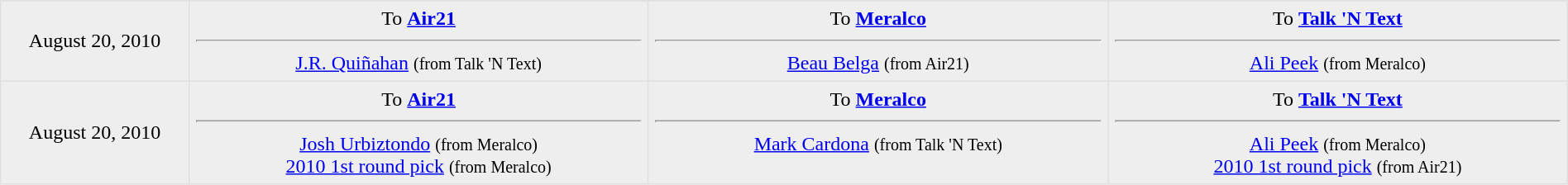<table border=1 style="border-collapse:collapse; text-align: center; width: 100%" bordercolor="#DFDFDF"  cellpadding="5">
<tr>
</tr>
<tr bgcolor="eeeeee">
<td style="width:12%">August 20, 2010</td>
<td style="width:29.3%" valign="top">To <strong><a href='#'>Air21</a></strong><hr><a href='#'>J.R. Quiñahan</a> <small>(from Talk 'N Text)</small></td>
<td style="width:29.3%" valign="top">To <strong><a href='#'>Meralco</a></strong><hr><a href='#'>Beau Belga</a> <small>(from Air21)</small></td>
<td style="width:29.3%" valign="top">To <strong><a href='#'>Talk 'N Text</a></strong><hr><a href='#'>Ali Peek</a> <small>(from Meralco)</small></td>
</tr>
<tr bgcolor="eeeeee">
<td style="width:12%">August 20, 2010</td>
<td style="width:29.3%" valign="top">To <strong><a href='#'>Air21</a></strong><hr><a href='#'>Josh Urbiztondo</a> <small>(from Meralco)</small><br><a href='#'>2010 1st round pick</a> <small>(from Meralco)</small></td>
<td style="width:29.3%" valign="top">To <strong><a href='#'>Meralco</a></strong><hr><a href='#'>Mark Cardona</a> <small>(from Talk 'N Text)</small></td>
<td style="width:29.3%" valign="top">To <strong><a href='#'>Talk 'N Text</a></strong><hr><a href='#'>Ali Peek</a> <small>(from Meralco)</small> <br><a href='#'>2010 1st round pick</a> <small>(from Air21)</small></td>
</tr>
</table>
